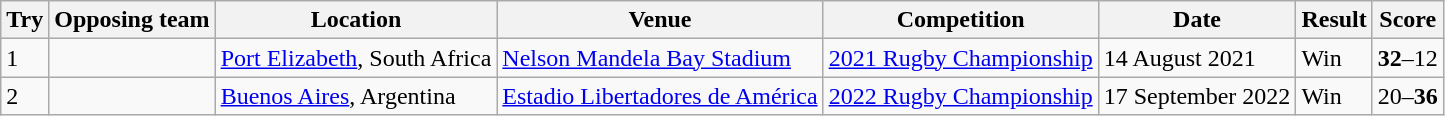<table class="wikitable" style="font-size:100%">
<tr>
<th>Try</th>
<th>Opposing team</th>
<th>Location</th>
<th>Venue</th>
<th>Competition</th>
<th>Date</th>
<th>Result</th>
<th>Score</th>
</tr>
<tr>
<td>1</td>
<td></td>
<td><a href='#'>Port Elizabeth</a>, South Africa</td>
<td><a href='#'>Nelson Mandela Bay Stadium</a></td>
<td><a href='#'>2021 Rugby Championship</a></td>
<td>14 August 2021</td>
<td>Win</td>
<td><strong>32</strong>–12</td>
</tr>
<tr>
<td>2</td>
<td></td>
<td><a href='#'>Buenos Aires</a>, Argentina</td>
<td><a href='#'>Estadio Libertadores de América</a></td>
<td><a href='#'>2022 Rugby Championship</a></td>
<td>17 September 2022</td>
<td>Win</td>
<td>20–<strong>36</strong></td>
</tr>
</table>
